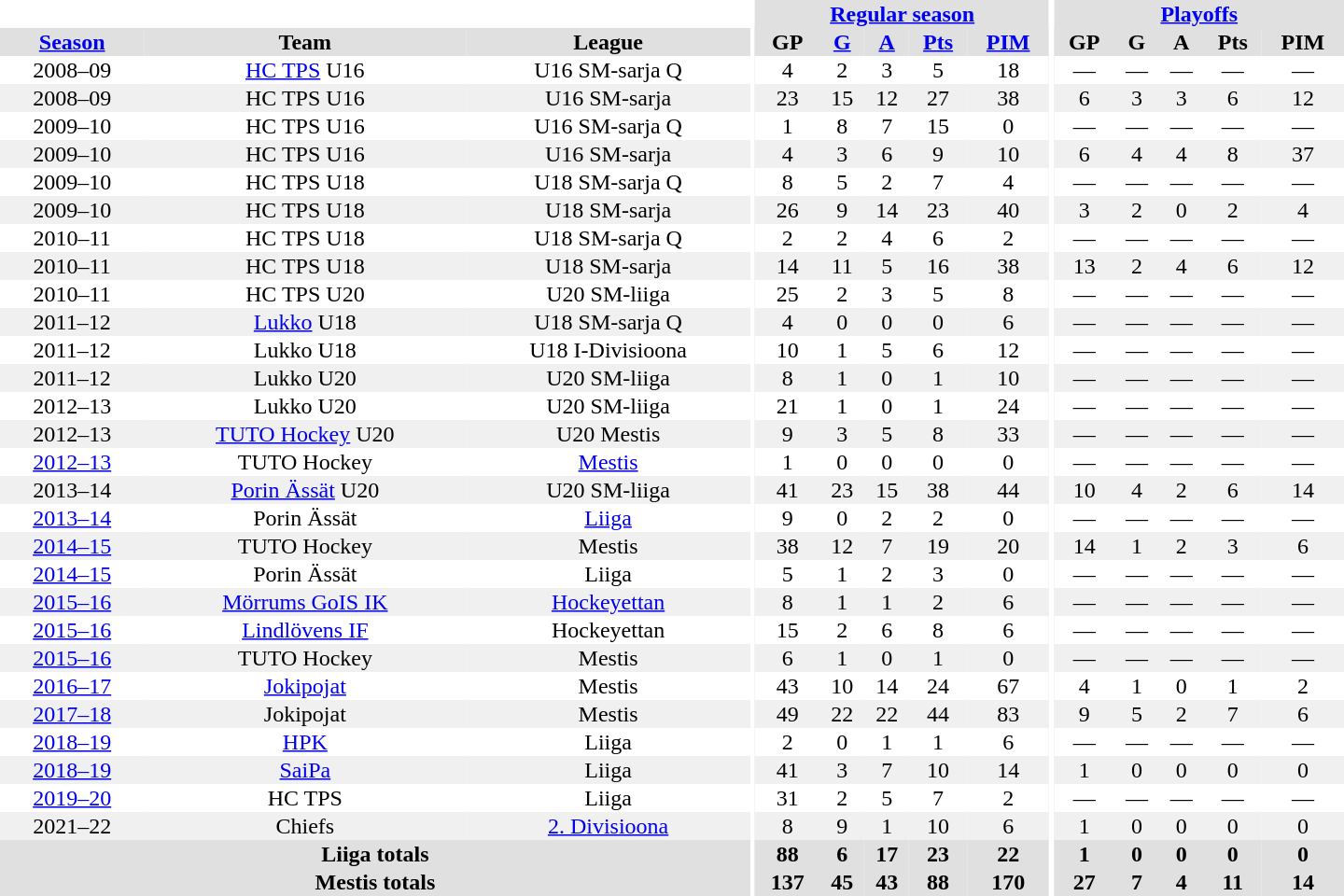<table border="0" cellpadding="1" cellspacing="0" style="text-align:center; width:60em">
<tr bgcolor="#e0e0e0">
<th colspan="3" bgcolor="#ffffff"></th>
<th rowspan="99" bgcolor="#ffffff"></th>
<th colspan="5"><a href='#'>Regular season</a></th>
<th rowspan="99" bgcolor="#ffffff"></th>
<th colspan="5"><a href='#'>Playoffs</a></th>
</tr>
<tr bgcolor="#e0e0e0">
<th><a href='#'>Season</a></th>
<th>Team</th>
<th>League</th>
<th>GP</th>
<th><a href='#'>G</a></th>
<th><a href='#'>A</a></th>
<th><a href='#'>Pts</a></th>
<th><a href='#'>PIM</a></th>
<th>GP</th>
<th>G</th>
<th>A</th>
<th>Pts</th>
<th>PIM</th>
</tr>
<tr>
<td>2008–09</td>
<td><a href='#'>HC TPS</a> U16</td>
<td>U16 SM-sarja Q</td>
<td>4</td>
<td>2</td>
<td>3</td>
<td>5</td>
<td>18</td>
<td>—</td>
<td>—</td>
<td>—</td>
<td>—</td>
<td>—</td>
</tr>
<tr bgcolor="#f0f0f0">
<td>2008–09</td>
<td>HC TPS U16</td>
<td>U16 SM-sarja</td>
<td>23</td>
<td>15</td>
<td>12</td>
<td>27</td>
<td>38</td>
<td>6</td>
<td>3</td>
<td>3</td>
<td>6</td>
<td>12</td>
</tr>
<tr>
<td>2009–10</td>
<td>HC TPS U16</td>
<td>U16 SM-sarja Q</td>
<td>1</td>
<td>8</td>
<td>7</td>
<td>15</td>
<td>0</td>
<td>—</td>
<td>—</td>
<td>—</td>
<td>—</td>
<td>—</td>
</tr>
<tr bgcolor="#f0f0f0">
<td>2009–10</td>
<td>HC TPS U16</td>
<td>U16 SM-sarja</td>
<td>4</td>
<td>3</td>
<td>6</td>
<td>9</td>
<td>10</td>
<td>6</td>
<td>4</td>
<td>4</td>
<td>8</td>
<td>37</td>
</tr>
<tr>
<td>2009–10</td>
<td>HC TPS U18</td>
<td>U18 SM-sarja Q</td>
<td>8</td>
<td>5</td>
<td>2</td>
<td>7</td>
<td>4</td>
<td>—</td>
<td>—</td>
<td>—</td>
<td>—</td>
<td>—</td>
</tr>
<tr bgcolor="#f0f0f0">
<td>2009–10</td>
<td>HC TPS U18</td>
<td>U18 SM-sarja</td>
<td>26</td>
<td>9</td>
<td>14</td>
<td>23</td>
<td>40</td>
<td>3</td>
<td>2</td>
<td>0</td>
<td>2</td>
<td>4</td>
</tr>
<tr>
<td>2010–11</td>
<td>HC TPS U18</td>
<td>U18 SM-sarja Q</td>
<td>2</td>
<td>2</td>
<td>4</td>
<td>6</td>
<td>2</td>
<td>—</td>
<td>—</td>
<td>—</td>
<td>—</td>
<td>—</td>
</tr>
<tr bgcolor="#f0f0f0">
<td>2010–11</td>
<td>HC TPS U18</td>
<td>U18 SM-sarja</td>
<td>14</td>
<td>11</td>
<td>5</td>
<td>16</td>
<td>38</td>
<td>13</td>
<td>2</td>
<td>4</td>
<td>6</td>
<td>12</td>
</tr>
<tr>
<td>2010–11</td>
<td>HC TPS U20</td>
<td>U20 SM-liiga</td>
<td>25</td>
<td>2</td>
<td>3</td>
<td>5</td>
<td>8</td>
<td>—</td>
<td>—</td>
<td>—</td>
<td>—</td>
<td>—</td>
</tr>
<tr bgcolor="#f0f0f0">
<td>2011–12</td>
<td><a href='#'>Lukko</a> U18</td>
<td>U18 SM-sarja Q</td>
<td>4</td>
<td>0</td>
<td>0</td>
<td>0</td>
<td>6</td>
<td>—</td>
<td>—</td>
<td>—</td>
<td>—</td>
<td>—</td>
</tr>
<tr>
<td>2011–12</td>
<td>Lukko U18</td>
<td>U18 I-Divisioona</td>
<td>10</td>
<td>1</td>
<td>5</td>
<td>6</td>
<td>12</td>
<td>—</td>
<td>—</td>
<td>—</td>
<td>—</td>
<td>—</td>
</tr>
<tr bgcolor="#f0f0f0">
<td>2011–12</td>
<td>Lukko U20</td>
<td>U20 SM-liiga</td>
<td>8</td>
<td>1</td>
<td>0</td>
<td>1</td>
<td>10</td>
<td>—</td>
<td>—</td>
<td>—</td>
<td>—</td>
<td>—</td>
</tr>
<tr>
<td>2012–13</td>
<td>Lukko U20</td>
<td>U20 SM-liiga</td>
<td>21</td>
<td>1</td>
<td>0</td>
<td>1</td>
<td>24</td>
<td>—</td>
<td>—</td>
<td>—</td>
<td>—</td>
<td>—</td>
</tr>
<tr bgcolor="#f0f0f0">
<td>2012–13</td>
<td><a href='#'>TUTO Hockey</a> U20</td>
<td>U20 Mestis</td>
<td>9</td>
<td>3</td>
<td>5</td>
<td>8</td>
<td>33</td>
<td>—</td>
<td>—</td>
<td>—</td>
<td>—</td>
<td>—</td>
</tr>
<tr>
<td><a href='#'>2012–13</a></td>
<td>TUTO Hockey</td>
<td><a href='#'>Mestis</a></td>
<td>1</td>
<td>0</td>
<td>0</td>
<td>0</td>
<td>0</td>
<td>—</td>
<td>—</td>
<td>—</td>
<td>—</td>
<td>—</td>
</tr>
<tr bgcolor="#f0f0f0">
<td>2013–14</td>
<td><a href='#'>Porin Ässät</a> U20</td>
<td>U20 SM-liiga</td>
<td>41</td>
<td>23</td>
<td>15</td>
<td>38</td>
<td>44</td>
<td>10</td>
<td>4</td>
<td>2</td>
<td>6</td>
<td>14</td>
</tr>
<tr>
<td><a href='#'>2013–14</a></td>
<td>Porin Ässät</td>
<td><a href='#'>Liiga</a></td>
<td>9</td>
<td>0</td>
<td>2</td>
<td>2</td>
<td>0</td>
<td>—</td>
<td>—</td>
<td>—</td>
<td>—</td>
<td>—</td>
</tr>
<tr bgcolor="#f0f0f0">
<td><a href='#'>2014–15</a></td>
<td>TUTO Hockey</td>
<td>Mestis</td>
<td>38</td>
<td>12</td>
<td>7</td>
<td>19</td>
<td>20</td>
<td>14</td>
<td>1</td>
<td>2</td>
<td>3</td>
<td>6</td>
</tr>
<tr>
<td><a href='#'>2014–15</a></td>
<td>Porin Ässät</td>
<td>Liiga</td>
<td>5</td>
<td>1</td>
<td>2</td>
<td>3</td>
<td>0</td>
<td>—</td>
<td>—</td>
<td>—</td>
<td>—</td>
<td>—</td>
</tr>
<tr bgcolor="#f0f0f0">
<td><a href='#'>2015–16</a></td>
<td><a href='#'>Mörrums GoIS IK</a></td>
<td><a href='#'>Hockeyettan</a></td>
<td>8</td>
<td>1</td>
<td>1</td>
<td>2</td>
<td>6</td>
<td>—</td>
<td>—</td>
<td>—</td>
<td>—</td>
<td>—</td>
</tr>
<tr>
<td><a href='#'>2015–16</a></td>
<td><a href='#'>Lindlövens IF</a></td>
<td>Hockeyettan</td>
<td>15</td>
<td>2</td>
<td>6</td>
<td>8</td>
<td>6</td>
<td>—</td>
<td>—</td>
<td>—</td>
<td>—</td>
<td>—</td>
</tr>
<tr bgcolor="#f0f0f0">
<td><a href='#'>2015–16</a></td>
<td>TUTO Hockey</td>
<td>Mestis</td>
<td>6</td>
<td>1</td>
<td>0</td>
<td>1</td>
<td>0</td>
<td>—</td>
<td>—</td>
<td>—</td>
<td>—</td>
<td>—</td>
</tr>
<tr>
<td><a href='#'>2016–17</a></td>
<td><a href='#'>Jokipojat</a></td>
<td>Mestis</td>
<td>43</td>
<td>10</td>
<td>14</td>
<td>24</td>
<td>67</td>
<td>4</td>
<td>1</td>
<td>0</td>
<td>1</td>
<td>2</td>
</tr>
<tr bgcolor="#f0f0f0">
<td><a href='#'>2017–18</a></td>
<td>Jokipojat</td>
<td>Mestis</td>
<td>49</td>
<td>22</td>
<td>22</td>
<td>44</td>
<td>83</td>
<td>9</td>
<td>5</td>
<td>2</td>
<td>7</td>
<td>6</td>
</tr>
<tr>
<td><a href='#'>2018–19</a></td>
<td><a href='#'>HPK</a></td>
<td>Liiga</td>
<td>2</td>
<td>0</td>
<td>1</td>
<td>1</td>
<td>6</td>
<td>—</td>
<td>—</td>
<td>—</td>
<td>—</td>
<td>—</td>
</tr>
<tr bgcolor="#f0f0f0">
<td><a href='#'>2018–19</a></td>
<td><a href='#'>SaiPa</a></td>
<td>Liiga</td>
<td>41</td>
<td>3</td>
<td>7</td>
<td>10</td>
<td>14</td>
<td>1</td>
<td>0</td>
<td>0</td>
<td>0</td>
<td>0</td>
</tr>
<tr>
<td><a href='#'>2019–20</a></td>
<td>HC TPS</td>
<td>Liiga</td>
<td>31</td>
<td>2</td>
<td>5</td>
<td>7</td>
<td>2</td>
<td>—</td>
<td>—</td>
<td>—</td>
<td>—</td>
<td>—</td>
</tr>
<tr bgcolor="#f0f0f0">
<td>2021–22</td>
<td>Chiefs</td>
<td><a href='#'>2. Divisioona</a></td>
<td>8</td>
<td>9</td>
<td>1</td>
<td>10</td>
<td>6</td>
<td>1</td>
<td>0</td>
<td>0</td>
<td>0</td>
<td>0</td>
</tr>
<tr>
</tr>
<tr ALIGN="center" bgcolor="#e0e0e0">
<th colspan="3">Liiga totals</th>
<th ALIGN="center">88</th>
<th ALIGN="center">6</th>
<th ALIGN="center">17</th>
<th ALIGN="center">23</th>
<th ALIGN="center">22</th>
<th ALIGN="center">1</th>
<th ALIGN="center">0</th>
<th ALIGN="center">0</th>
<th ALIGN="center">0</th>
<th ALIGN="center">0</th>
</tr>
<tr>
</tr>
<tr ALIGN="center" bgcolor="#e0e0e0">
<th colspan="3">Mestis totals</th>
<th ALIGN="center">137</th>
<th ALIGN="center">45</th>
<th ALIGN="center">43</th>
<th ALIGN="center">88</th>
<th ALIGN="center">170</th>
<th ALIGN="center">27</th>
<th ALIGN="center">7</th>
<th ALIGN="center">4</th>
<th ALIGN="center">11</th>
<th ALIGN="center">14</th>
</tr>
</table>
